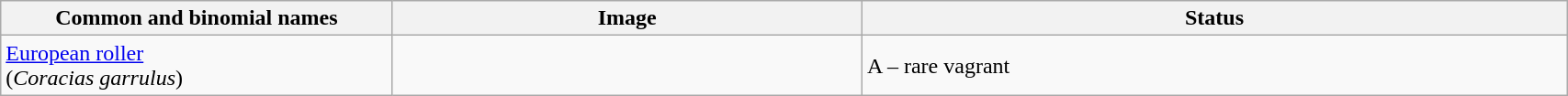<table width=90% class="wikitable">
<tr>
<th width=25%>Common and binomial names</th>
<th width=30%>Image</th>
<th width=45%>Status</th>
</tr>
<tr>
<td><a href='#'>European roller</a><br>(<em>Coracias garrulus</em>)</td>
<td></td>
<td>A – rare vagrant</td>
</tr>
</table>
